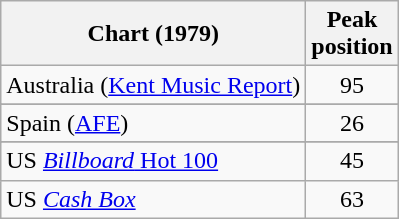<table class="wikitable sortable">
<tr>
<th>Chart (1979)</th>
<th>Peak<br>position</th>
</tr>
<tr>
<td>Australia (<a href='#'>Kent Music Report</a>)</td>
<td align="center">95</td>
</tr>
<tr>
</tr>
<tr>
</tr>
<tr>
</tr>
<tr>
</tr>
<tr>
<td>Spain (<a href='#'>AFE</a>)</td>
<td align="center">26</td>
</tr>
<tr>
</tr>
<tr>
<td>US <a href='#'><em>Billboard</em> Hot 100</a></td>
<td align="center">45</td>
</tr>
<tr>
<td>US <em><a href='#'>Cash Box</a></em></td>
<td align="center">63</td>
</tr>
</table>
